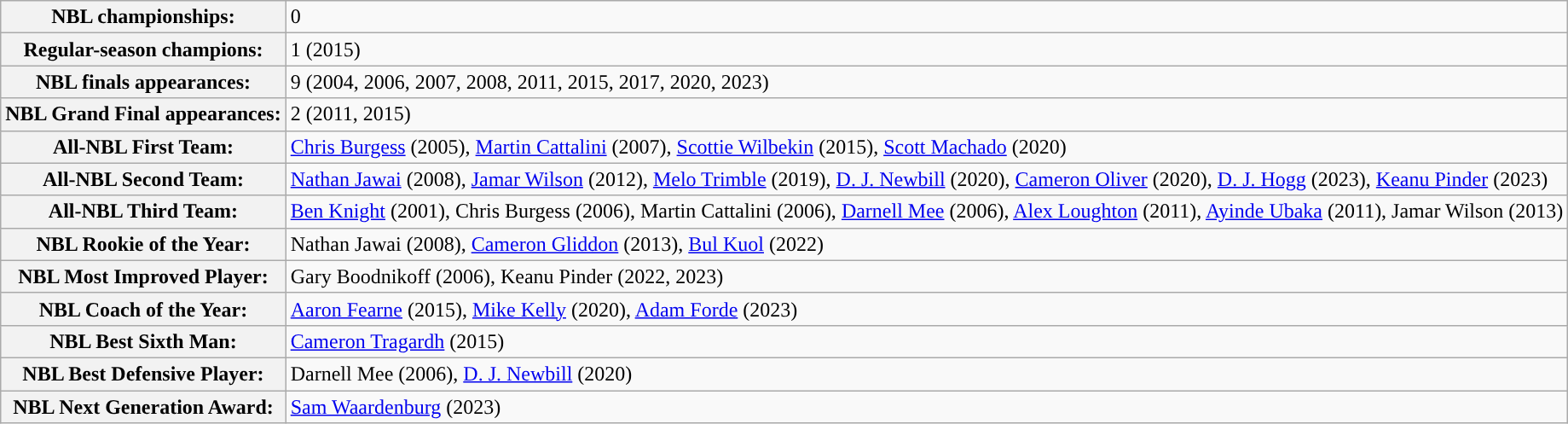<table class="wikitable">
<tr align=left>
<th>NBL championships:</th>
<td>0</td>
</tr>
<tr>
<th>Regular-season champions:</th>
<td>1 (2015)</td>
</tr>
<tr>
<th>NBL finals appearances:</th>
<td>9 (2004, 2006, 2007, 2008, 2011, 2015, 2017, 2020, 2023)</td>
</tr>
<tr>
<th>NBL Grand Final appearances:</th>
<td>2 (2011, 2015)</td>
</tr>
<tr>
<th>All-NBL First Team:</th>
<td><a href='#'>Chris Burgess</a> (2005), <a href='#'>Martin Cattalini</a> (2007), <a href='#'>Scottie Wilbekin</a> (2015), <a href='#'>Scott Machado</a> (2020)</td>
</tr>
<tr>
<th>All-NBL Second Team:</th>
<td><a href='#'>Nathan Jawai</a> (2008), <a href='#'>Jamar Wilson</a> (2012), <a href='#'>Melo Trimble</a> (2019), <a href='#'>D. J. Newbill</a> (2020), <a href='#'>Cameron Oliver</a> (2020), <a href='#'>D. J. Hogg</a> (2023), <a href='#'>Keanu Pinder</a> (2023)</td>
</tr>
<tr>
<th>All-NBL Third Team:</th>
<td><a href='#'>Ben Knight</a> (2001), Chris Burgess (2006), Martin Cattalini (2006), <a href='#'>Darnell Mee</a> (2006), <a href='#'>Alex Loughton</a> (2011), <a href='#'>Ayinde Ubaka</a> (2011), Jamar Wilson (2013)</td>
</tr>
<tr>
<th>NBL Rookie of the Year:</th>
<td>Nathan Jawai (2008), <a href='#'>Cameron Gliddon</a> (2013), <a href='#'>Bul Kuol</a> (2022)</td>
</tr>
<tr>
<th>NBL Most Improved Player:</th>
<td>Gary Boodnikoff (2006), Keanu Pinder (2022, 2023)</td>
</tr>
<tr>
<th>NBL Coach of the Year:</th>
<td><a href='#'>Aaron Fearne</a> (2015), <a href='#'>Mike Kelly</a> (2020), <a href='#'>Adam Forde</a> (2023)</td>
</tr>
<tr>
<th>NBL Best Sixth Man:</th>
<td><a href='#'>Cameron Tragardh</a> (2015)</td>
</tr>
<tr>
<th>NBL Best Defensive Player:</th>
<td>Darnell Mee (2006), <a href='#'>D. J. Newbill</a> (2020)</td>
</tr>
<tr>
<th>NBL Next Generation Award:</th>
<td><a href='#'>Sam Waardenburg</a> (2023)</td>
</tr>
</table>
